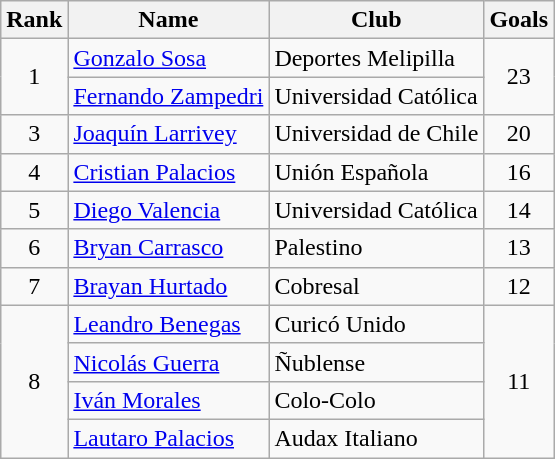<table class="wikitable" border="1">
<tr>
<th>Rank</th>
<th>Name</th>
<th>Club</th>
<th>Goals</th>
</tr>
<tr>
<td rowspan=2 align=center>1</td>
<td> <a href='#'>Gonzalo Sosa</a></td>
<td>Deportes Melipilla</td>
<td rowspan=2 align=center>23</td>
</tr>
<tr>
<td> <a href='#'>Fernando Zampedri</a></td>
<td>Universidad Católica</td>
</tr>
<tr>
<td align=center>3</td>
<td> <a href='#'>Joaquín Larrivey</a></td>
<td>Universidad de Chile</td>
<td align=center>20</td>
</tr>
<tr>
<td align=center>4</td>
<td> <a href='#'>Cristian Palacios</a></td>
<td>Unión Española</td>
<td align=center>16</td>
</tr>
<tr>
<td align=center>5</td>
<td> <a href='#'>Diego Valencia</a></td>
<td>Universidad Católica</td>
<td align=center>14</td>
</tr>
<tr>
<td align=center>6</td>
<td> <a href='#'>Bryan Carrasco</a></td>
<td>Palestino</td>
<td align=center>13</td>
</tr>
<tr>
<td align=center>7</td>
<td> <a href='#'>Brayan Hurtado</a></td>
<td>Cobresal</td>
<td align=center>12</td>
</tr>
<tr>
<td rowspan=4 align=center>8</td>
<td> <a href='#'>Leandro Benegas</a></td>
<td>Curicó Unido</td>
<td rowspan=4 align=center>11</td>
</tr>
<tr>
<td> <a href='#'>Nicolás Guerra</a></td>
<td>Ñublense</td>
</tr>
<tr>
<td> <a href='#'>Iván Morales</a></td>
<td>Colo-Colo</td>
</tr>
<tr>
<td> <a href='#'>Lautaro Palacios</a></td>
<td>Audax Italiano</td>
</tr>
</table>
